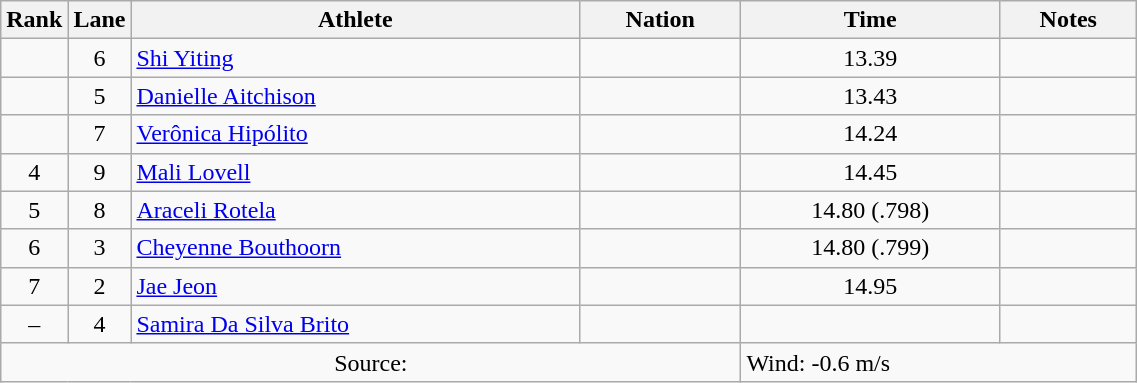<table class="wikitable sortable" style="text-align:center;width: 60%;">
<tr>
<th scope="col" style="width: 10px;">Rank</th>
<th scope="col" style="width: 10px;">Lane</th>
<th scope="col">Athlete</th>
<th scope="col">Nation</th>
<th scope="col">Time</th>
<th scope="col">Notes</th>
</tr>
<tr>
<td></td>
<td>6</td>
<td align=left><a href='#'>Shi Yiting</a></td>
<td align=left></td>
<td>13.39</td>
<td></td>
</tr>
<tr>
<td></td>
<td>5</td>
<td align=left><a href='#'>Danielle Aitchison</a></td>
<td align=left></td>
<td>13.43</td>
<td></td>
</tr>
<tr>
<td></td>
<td>7</td>
<td align=left><a href='#'>Verônica Hipólito</a></td>
<td align=left></td>
<td>14.24</td>
<td></td>
</tr>
<tr>
<td>4</td>
<td>9</td>
<td align=left><a href='#'>Mali Lovell</a></td>
<td align=left></td>
<td>14.45</td>
<td></td>
</tr>
<tr>
<td>5</td>
<td>8</td>
<td align=left><a href='#'>Araceli Rotela</a></td>
<td align=left></td>
<td>14.80 (.798)</td>
<td></td>
</tr>
<tr>
<td>6</td>
<td>3</td>
<td align=left><a href='#'>Cheyenne Bouthoorn</a></td>
<td align=left></td>
<td>14.80 (.799)</td>
<td></td>
</tr>
<tr>
<td>7</td>
<td>2</td>
<td align=left><a href='#'>Jae Jeon</a></td>
<td align=left></td>
<td>14.95</td>
<td></td>
</tr>
<tr>
<td>–</td>
<td>4</td>
<td align=left><a href='#'>Samira Da Silva Brito</a></td>
<td align=left></td>
<td></td>
<td></td>
</tr>
<tr class="sortbottom">
<td colspan="4">Source:</td>
<td colspan="2" style="text-align:left;">Wind: -0.6 m/s</td>
</tr>
</table>
